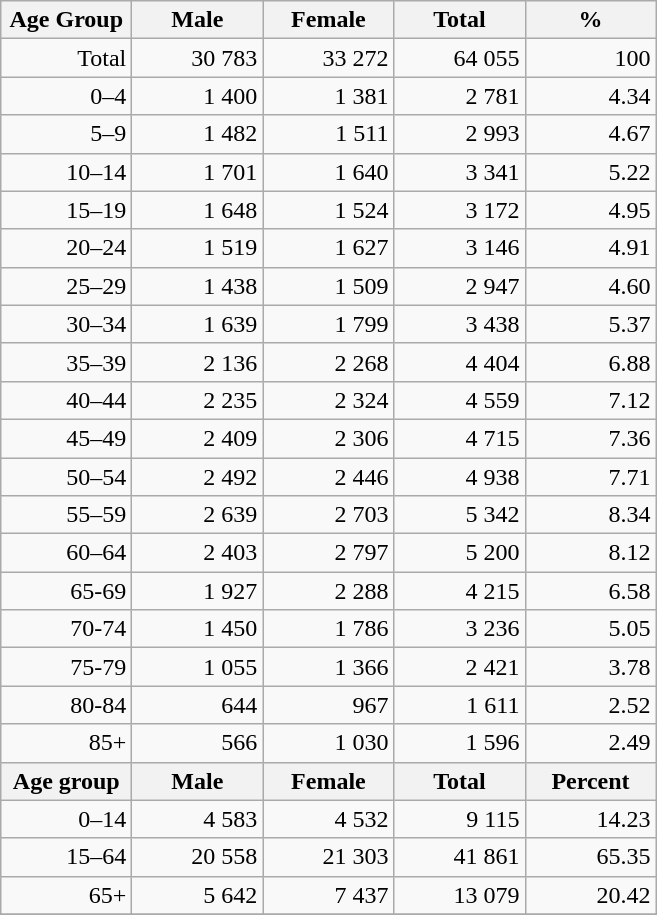<table class="wikitable">
<tr>
<th width="80pt">Age Group</th>
<th width="80pt">Male</th>
<th width="80pt">Female</th>
<th width="80pt">Total</th>
<th width="80pt">%</th>
</tr>
<tr>
<td align="right">Total</td>
<td align="right">30 783</td>
<td align="right">33 272</td>
<td align="right">64 055</td>
<td align="right">100</td>
</tr>
<tr>
<td align="right">0–4</td>
<td align="right">1 400</td>
<td align="right">1 381</td>
<td align="right">2 781</td>
<td align="right">4.34</td>
</tr>
<tr>
<td align="right">5–9</td>
<td align="right">1 482</td>
<td align="right">1 511</td>
<td align="right">2 993</td>
<td align="right">4.67</td>
</tr>
<tr>
<td align="right">10–14</td>
<td align="right">1 701</td>
<td align="right">1 640</td>
<td align="right">3 341</td>
<td align="right">5.22</td>
</tr>
<tr>
<td align="right">15–19</td>
<td align="right">1 648</td>
<td align="right">1 524</td>
<td align="right">3 172</td>
<td align="right">4.95</td>
</tr>
<tr>
<td align="right">20–24</td>
<td align="right">1 519</td>
<td align="right">1 627</td>
<td align="right">3 146</td>
<td align="right">4.91</td>
</tr>
<tr>
<td align="right">25–29</td>
<td align="right">1 438</td>
<td align="right">1 509</td>
<td align="right">2 947</td>
<td align="right">4.60</td>
</tr>
<tr>
<td align="right">30–34</td>
<td align="right">1 639</td>
<td align="right">1 799</td>
<td align="right">3 438</td>
<td align="right">5.37</td>
</tr>
<tr>
<td align="right">35–39</td>
<td align="right">2 136</td>
<td align="right">2 268</td>
<td align="right">4 404</td>
<td align="right">6.88</td>
</tr>
<tr>
<td align="right">40–44</td>
<td align="right">2 235</td>
<td align="right">2 324</td>
<td align="right">4 559</td>
<td align="right">7.12</td>
</tr>
<tr>
<td align="right">45–49</td>
<td align="right">2 409</td>
<td align="right">2 306</td>
<td align="right">4 715</td>
<td align="right">7.36</td>
</tr>
<tr>
<td align="right">50–54</td>
<td align="right">2 492</td>
<td align="right">2 446</td>
<td align="right">4 938</td>
<td align="right">7.71</td>
</tr>
<tr>
<td align="right">55–59</td>
<td align="right">2 639</td>
<td align="right">2 703</td>
<td align="right">5 342</td>
<td align="right">8.34</td>
</tr>
<tr>
<td align="right">60–64</td>
<td align="right">2 403</td>
<td align="right">2 797</td>
<td align="right">5 200</td>
<td align="right">8.12</td>
</tr>
<tr>
<td align="right">65-69</td>
<td align="right">1 927</td>
<td align="right">2 288</td>
<td align="right">4 215</td>
<td align="right">6.58</td>
</tr>
<tr>
<td align="right">70-74</td>
<td align="right">1 450</td>
<td align="right">1 786</td>
<td align="right">3 236</td>
<td align="right">5.05</td>
</tr>
<tr>
<td align="right">75-79</td>
<td align="right">1 055</td>
<td align="right">1 366</td>
<td align="right">2 421</td>
<td align="right">3.78</td>
</tr>
<tr>
<td align="right">80-84</td>
<td align="right">644</td>
<td align="right">967</td>
<td align="right">1 611</td>
<td align="right">2.52</td>
</tr>
<tr>
<td align="right">85+</td>
<td align="right">566</td>
<td align="right">1 030</td>
<td align="right">1 596</td>
<td align="right">2.49</td>
</tr>
<tr>
<th width="50">Age group</th>
<th width="80pt">Male</th>
<th width="80">Female</th>
<th width="80">Total</th>
<th width="50">Percent</th>
</tr>
<tr>
<td align="right">0–14</td>
<td align="right">4 583</td>
<td align="right">4 532</td>
<td align="right">9 115</td>
<td align="right">14.23</td>
</tr>
<tr>
<td align="right">15–64</td>
<td align="right">20 558</td>
<td align="right">21 303</td>
<td align="right">41 861</td>
<td align="right">65.35</td>
</tr>
<tr>
<td align="right">65+</td>
<td align="right">5 642</td>
<td align="right">7 437</td>
<td align="right">13 079</td>
<td align="right">20.42</td>
</tr>
<tr>
</tr>
</table>
